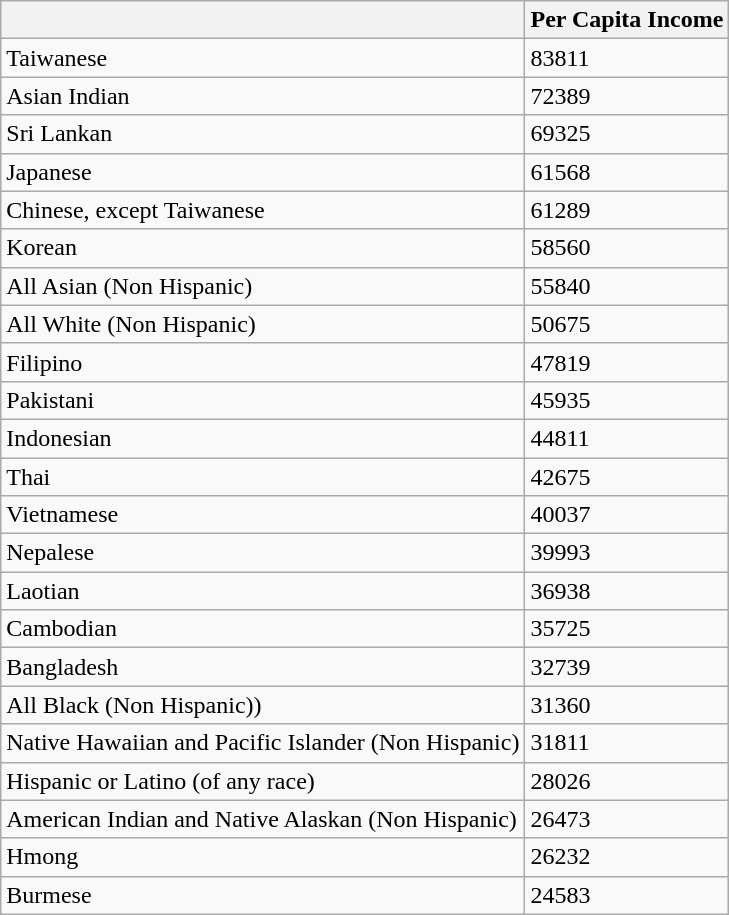<table class="wikitable">
<tr>
<th></th>
<th>Per Capita Income</th>
</tr>
<tr>
<td>Taiwanese</td>
<td>83811</td>
</tr>
<tr>
<td>Asian Indian</td>
<td>72389</td>
</tr>
<tr>
<td>Sri Lankan</td>
<td>69325</td>
</tr>
<tr>
<td>Japanese</td>
<td>61568</td>
</tr>
<tr>
<td>Chinese, except Taiwanese</td>
<td>61289</td>
</tr>
<tr>
<td>Korean</td>
<td>58560</td>
</tr>
<tr>
<td>All Asian (Non Hispanic)</td>
<td>55840</td>
</tr>
<tr>
<td>All White (Non Hispanic)</td>
<td>50675</td>
</tr>
<tr>
<td>Filipino</td>
<td>47819</td>
</tr>
<tr>
<td>Pakistani</td>
<td>45935</td>
</tr>
<tr>
<td>Indonesian</td>
<td>44811</td>
</tr>
<tr>
<td>Thai</td>
<td>42675</td>
</tr>
<tr>
<td>Vietnamese</td>
<td>40037</td>
</tr>
<tr>
<td>Nepalese</td>
<td>39993</td>
</tr>
<tr>
<td>Laotian</td>
<td>36938</td>
</tr>
<tr>
<td>Cambodian</td>
<td>35725</td>
</tr>
<tr>
<td>Bangladesh</td>
<td>32739</td>
</tr>
<tr>
<td>All Black (Non Hispanic))</td>
<td>31360</td>
</tr>
<tr>
<td>Native Hawaiian and Pacific Islander (Non Hispanic)</td>
<td>31811</td>
</tr>
<tr>
<td>Hispanic or Latino (of any race)</td>
<td>28026</td>
</tr>
<tr>
<td>American Indian and Native Alaskan (Non Hispanic)</td>
<td>26473</td>
</tr>
<tr>
<td>Hmong</td>
<td>26232</td>
</tr>
<tr>
<td>Burmese</td>
<td>24583</td>
</tr>
</table>
